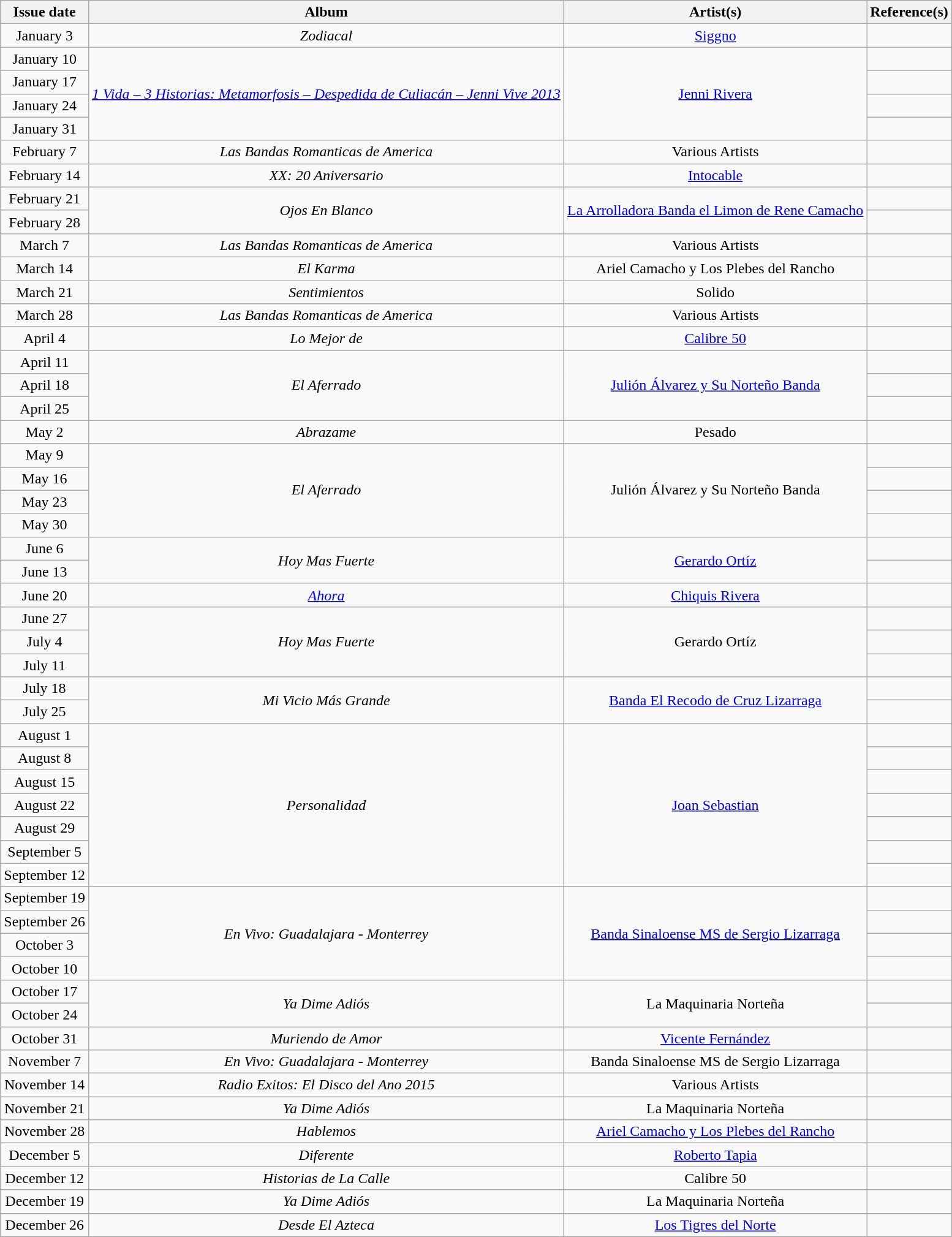<table class="wikitable" style="text-align: center">
<tr>
<th>Issue date</th>
<th>Album</th>
<th>Artist(s)</th>
<th class="unsortable">Reference(s)</th>
</tr>
<tr>
<td>January 3</td>
<td><em>Zodiacal</em></td>
<td><a href='#'>Siggno</a></td>
<td></td>
</tr>
<tr>
<td>January 10</td>
<td rowspan="4"><em><a href='#'>1 Vida – 3 Historias: Metamorfosis – Despedida de Culiacán – Jenni Vive 2013</a></em></td>
<td rowspan="4"><a href='#'>Jenni Rivera</a></td>
<td></td>
</tr>
<tr>
<td>January 17</td>
<td></td>
</tr>
<tr>
<td>January 24</td>
<td></td>
</tr>
<tr>
<td>January 31</td>
<td></td>
</tr>
<tr>
<td>February 7</td>
<td><em>Las Bandas Romanticas de America</em></td>
<td>Various Artists</td>
<td></td>
</tr>
<tr>
<td>February 14</td>
<td><em>XX: 20 Aniversario</em></td>
<td><a href='#'>Intocable</a></td>
<td></td>
</tr>
<tr>
<td>February 21</td>
<td rowspan=2><em>Ojos En Blanco</em></td>
<td rowspan=2><a href='#'>La Arrolladora Banda el Limon de Rene Camacho</a></td>
<td></td>
</tr>
<tr>
<td>February 28</td>
<td></td>
</tr>
<tr>
<td>March 7</td>
<td><em>Las Bandas Romanticas de America</em></td>
<td>Various Artists</td>
<td></td>
</tr>
<tr>
<td>March 14</td>
<td><em>El Karma</em></td>
<td>Ariel Camacho y Los Plebes del Rancho</td>
<td></td>
</tr>
<tr>
<td>March 21</td>
<td><em>Sentimientos</em></td>
<td>Solido</td>
<td></td>
</tr>
<tr>
<td>March 28</td>
<td><em>Las Bandas Romanticas de America</em></td>
<td>Various Artists</td>
<td></td>
</tr>
<tr>
<td>April 4</td>
<td><em>Lo Mejor de</em></td>
<td><a href='#'>Calibre 50</a></td>
<td></td>
</tr>
<tr>
<td>April 11</td>
<td rowspan=3><em>El Aferrado</em></td>
<td rowspan=3><a href='#'>Julión Álvarez y Su Norteño Banda</a></td>
<td></td>
</tr>
<tr>
<td>April 18</td>
<td></td>
</tr>
<tr>
<td>April 25</td>
<td></td>
</tr>
<tr>
<td>May 2</td>
<td><em>Abrazame</em></td>
<td>Pesado</td>
<td></td>
</tr>
<tr>
<td>May 9</td>
<td rowspan=4><em>El Aferrado</em></td>
<td rowspan=4>Julión Álvarez y Su Norteño Banda</td>
<td></td>
</tr>
<tr>
<td>May 16</td>
<td></td>
</tr>
<tr>
<td>May 23</td>
<td></td>
</tr>
<tr>
<td>May 30</td>
<td></td>
</tr>
<tr>
<td>June 6</td>
<td rowspan=2><em>Hoy Mas Fuerte</em></td>
<td rowspan=2><a href='#'>Gerardo Ortíz</a></td>
<td></td>
</tr>
<tr>
<td>June 13</td>
<td></td>
</tr>
<tr>
<td>June 20</td>
<td><em><a href='#'>Ahora</a></em></td>
<td><a href='#'>Chiquis Rivera</a></td>
<td></td>
</tr>
<tr>
<td>June 27</td>
<td rowspan=3><em>Hoy Mas Fuerte</em></td>
<td rowspan=3>Gerardo Ortíz</td>
<td></td>
</tr>
<tr>
<td>July 4</td>
<td></td>
</tr>
<tr>
<td>July 11</td>
<td></td>
</tr>
<tr>
<td>July 18</td>
<td rowspan=2><em>Mi Vicio Más Grande</em></td>
<td rowspan=2><a href='#'>Banda El Recodo de Cruz Lizarraga</a></td>
<td></td>
</tr>
<tr>
<td>July 25</td>
<td></td>
</tr>
<tr>
<td>August 1</td>
<td rowspan=7><em>Personalidad</em></td>
<td rowspan=7><a href='#'>Joan Sebastian</a></td>
<td></td>
</tr>
<tr>
<td>August 8</td>
<td></td>
</tr>
<tr>
<td>August 15</td>
<td></td>
</tr>
<tr>
<td>August 22</td>
<td></td>
</tr>
<tr>
<td>August 29</td>
<td></td>
</tr>
<tr>
<td>September 5</td>
<td></td>
</tr>
<tr>
<td>September 12</td>
<td></td>
</tr>
<tr>
<td>September 19</td>
<td rowspan=4><em>En Vivo: Guadalajara - Monterrey</em></td>
<td rowspan=4><a href='#'>Banda Sinaloense MS de Sergio Lizarraga</a></td>
<td></td>
</tr>
<tr>
<td>September 26</td>
<td></td>
</tr>
<tr>
<td>October 3</td>
<td></td>
</tr>
<tr>
<td>October 10</td>
<td></td>
</tr>
<tr>
<td>October 17</td>
<td rowspan=2><em>Ya Dime Adiós</em></td>
<td rowspan=2>La Maquinaria Norteña</td>
<td></td>
</tr>
<tr>
<td>October 24</td>
<td></td>
</tr>
<tr>
<td>October 31</td>
<td><em>Muriendo de Amor</em></td>
<td><a href='#'>Vicente Fernández</a></td>
<td></td>
</tr>
<tr>
<td>November 7</td>
<td><em>En Vivo: Guadalajara - Monterrey</em></td>
<td>Banda Sinaloense MS de Sergio Lizarraga</td>
<td></td>
</tr>
<tr>
<td>November 14</td>
<td><em>Radio Exitos: El Disco del Ano 2015</em></td>
<td>Various Artists</td>
<td></td>
</tr>
<tr>
<td>November 21</td>
<td><em>Ya Dime Adiós</em></td>
<td>La Maquinaria Norteña</td>
<td></td>
</tr>
<tr>
<td>November 28</td>
<td><em>Hablemos</em></td>
<td><a href='#'>Ariel Camacho y Los Plebes del Rancho</a></td>
<td></td>
</tr>
<tr>
<td>December 5</td>
<td><em>Diferente</em></td>
<td><a href='#'>Roberto Tapia</a></td>
<td></td>
</tr>
<tr>
<td>December 12</td>
<td><em>Historias de La Calle</em></td>
<td>Calibre 50</td>
<td></td>
</tr>
<tr>
<td>December 19</td>
<td><em>Ya Dime Adiós</em></td>
<td>La Maquinaria Norteña</td>
<td></td>
</tr>
<tr>
<td>December 26</td>
<td><em>Desde El Azteca</em></td>
<td><a href='#'>Los Tigres del Norte</a></td>
<td></td>
</tr>
</table>
